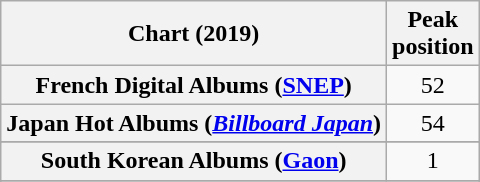<table class="wikitable sortable plainrowheaders" style="text-align:center">
<tr>
<th scope="col">Chart (2019)</th>
<th scope="col">Peak<br>position</th>
</tr>
<tr>
<th scope="row">French Digital Albums (<a href='#'>SNEP</a>)</th>
<td>52</td>
</tr>
<tr>
<th scope="row">Japan Hot Albums (<em><a href='#'>Billboard Japan</a></em>)</th>
<td>54</td>
</tr>
<tr>
</tr>
<tr>
<th scope="row">South Korean Albums (<a href='#'>Gaon</a>)</th>
<td>1</td>
</tr>
<tr>
</tr>
<tr>
</tr>
<tr>
</tr>
</table>
